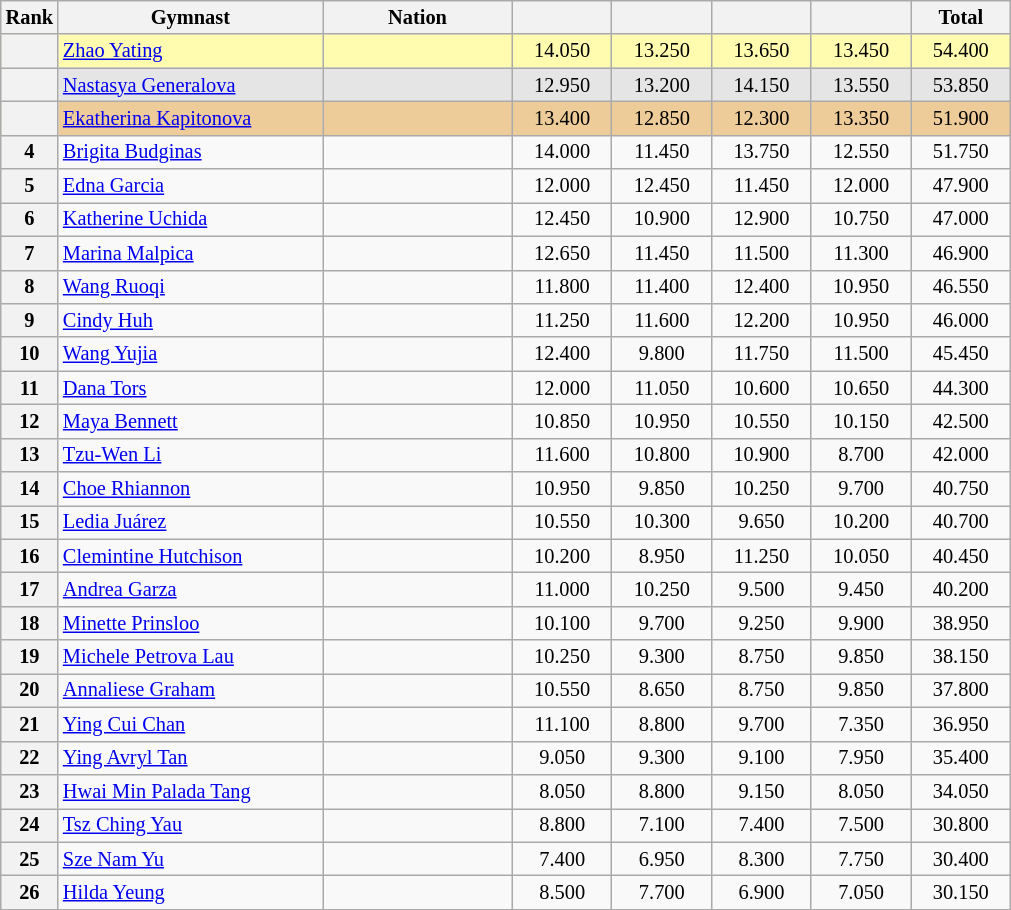<table class="wikitable sortable" style="text-align:center; font-size:85%">
<tr>
<th scope="col" style="width:20px;">Rank</th>
<th ! scope="col" style="width:170px;">Gymnast</th>
<th ! scope="col" style="width:120px;">Nation</th>
<th ! scope="col" style="width:60px;"></th>
<th ! scope="col" style="width:60px;"></th>
<th ! scope="col" style="width:60px;"></th>
<th ! scope="col" style="width:60px;"></th>
<th ! scope="col" style="width:60px;">Total</th>
</tr>
<tr bgcolor=fffcaf>
<th scope=row></th>
<td align=left><a href='#'>Zhao Yating</a></td>
<td style="text-align:left;"></td>
<td>14.050</td>
<td>13.250</td>
<td>13.650</td>
<td>13.450</td>
<td>54.400</td>
</tr>
<tr bgcolor=e5e5e5>
<th scope=row></th>
<td align=left><a href='#'>Nastasya Generalova</a></td>
<td style="text-align:left;"></td>
<td>12.950</td>
<td>13.200</td>
<td>14.150</td>
<td>13.550</td>
<td>53.850</td>
</tr>
<tr bgcolor=eecc99>
<th scope=row></th>
<td align=left><a href='#'>Ekatherina Kapitonova</a></td>
<td style="text-align:left;"></td>
<td>13.400</td>
<td>12.850</td>
<td>12.300</td>
<td>13.350</td>
<td>51.900</td>
</tr>
<tr>
<th scope=row>4</th>
<td align=left><a href='#'>Brigita Budginas</a></td>
<td style="text-align:left;"></td>
<td>14.000</td>
<td>11.450</td>
<td>13.750</td>
<td>12.550</td>
<td>51.750</td>
</tr>
<tr>
<th scope=row>5</th>
<td align=left><a href='#'>Edna Garcia</a></td>
<td style="text-align:left;"></td>
<td>12.000</td>
<td>12.450</td>
<td>11.450</td>
<td>12.000</td>
<td>47.900</td>
</tr>
<tr>
<th scope=row>6</th>
<td align=left><a href='#'>Katherine Uchida</a></td>
<td style="text-align:left;"></td>
<td>12.450</td>
<td>10.900</td>
<td>12.900</td>
<td>10.750</td>
<td>47.000</td>
</tr>
<tr>
<th scope=row>7</th>
<td align=left><a href='#'>Marina Malpica</a></td>
<td style="text-align:left;"></td>
<td>12.650</td>
<td>11.450</td>
<td>11.500</td>
<td>11.300</td>
<td>46.900</td>
</tr>
<tr>
<th scope=row>8</th>
<td align=left><a href='#'>Wang Ruoqi</a></td>
<td style="text-align:left;"></td>
<td>11.800</td>
<td>11.400</td>
<td>12.400</td>
<td>10.950</td>
<td>46.550</td>
</tr>
<tr>
<th scope=row>9</th>
<td align=left><a href='#'>Cindy Huh</a></td>
<td style="text-align:left;"></td>
<td>11.250</td>
<td>11.600</td>
<td>12.200</td>
<td>10.950</td>
<td>46.000</td>
</tr>
<tr>
<th scope=row>10</th>
<td align=left><a href='#'>Wang Yujia</a></td>
<td style="text-align:left;"></td>
<td>12.400</td>
<td>9.800</td>
<td>11.750</td>
<td>11.500</td>
<td>45.450</td>
</tr>
<tr>
<th scope=row>11</th>
<td align=left><a href='#'>Dana Tors</a></td>
<td style="text-align:left;"></td>
<td>12.000</td>
<td>11.050</td>
<td>10.600</td>
<td>10.650</td>
<td>44.300</td>
</tr>
<tr>
<th scope=row>12</th>
<td align=left><a href='#'>Maya Bennett</a></td>
<td style="text-align:left;"></td>
<td>10.850</td>
<td>10.950</td>
<td>10.550</td>
<td>10.150</td>
<td>42.500</td>
</tr>
<tr>
<th scope=row>13</th>
<td align=left><a href='#'>Tzu-Wen Li</a></td>
<td style="text-align:left;"></td>
<td>11.600</td>
<td>10.800</td>
<td>10.900</td>
<td>8.700</td>
<td>42.000</td>
</tr>
<tr>
<th scope=row>14</th>
<td align=left><a href='#'>Choe Rhiannon</a></td>
<td style="text-align:left;"></td>
<td>10.950</td>
<td>9.850</td>
<td>10.250</td>
<td>9.700</td>
<td>40.750</td>
</tr>
<tr>
<th scope=row>15</th>
<td align=left><a href='#'>Ledia Juárez</a></td>
<td style="text-align:left;"></td>
<td>10.550</td>
<td>10.300</td>
<td>9.650</td>
<td>10.200</td>
<td>40.700</td>
</tr>
<tr>
<th scope=row>16</th>
<td align=left><a href='#'>Clemintine Hutchison</a></td>
<td style="text-align:left;"></td>
<td>10.200</td>
<td>8.950</td>
<td>11.250</td>
<td>10.050</td>
<td>40.450</td>
</tr>
<tr>
<th scope=row>17</th>
<td align=left><a href='#'>Andrea Garza</a></td>
<td style="text-align:left;"></td>
<td>11.000</td>
<td>10.250</td>
<td>9.500</td>
<td>9.450</td>
<td>40.200</td>
</tr>
<tr>
<th scope=row>18</th>
<td align=left><a href='#'>Minette Prinsloo</a></td>
<td style="text-align:left;"></td>
<td>10.100</td>
<td>9.700</td>
<td>9.250</td>
<td>9.900</td>
<td>38.950</td>
</tr>
<tr>
<th scope=row>19</th>
<td align=left><a href='#'>Michele Petrova Lau</a></td>
<td style="text-align:left;"></td>
<td>10.250</td>
<td>9.300</td>
<td>8.750</td>
<td>9.850</td>
<td>38.150</td>
</tr>
<tr>
<th scope=row>20</th>
<td align=left><a href='#'>Annaliese Graham</a></td>
<td style="text-align:left;"></td>
<td>10.550</td>
<td>8.650</td>
<td>8.750</td>
<td>9.850</td>
<td>37.800</td>
</tr>
<tr>
<th scope=row>21</th>
<td align=left><a href='#'>Ying Cui Chan</a></td>
<td style="text-align:left;"></td>
<td>11.100</td>
<td>8.800</td>
<td>9.700</td>
<td>7.350</td>
<td>36.950</td>
</tr>
<tr>
<th scope=row>22</th>
<td align=left><a href='#'>Ying Avryl Tan</a></td>
<td style="text-align:left;"></td>
<td>9.050</td>
<td>9.300</td>
<td>9.100</td>
<td>7.950</td>
<td>35.400</td>
</tr>
<tr>
<th scope=row>23</th>
<td align=left><a href='#'>Hwai Min Palada Tang</a></td>
<td style="text-align:left;"></td>
<td>8.050</td>
<td>8.800</td>
<td>9.150</td>
<td>8.050</td>
<td>34.050</td>
</tr>
<tr>
<th scope=row>24</th>
<td align=left><a href='#'>Tsz Ching Yau</a></td>
<td style="text-align:left;"></td>
<td>8.800</td>
<td>7.100</td>
<td>7.400</td>
<td>7.500</td>
<td>30.800</td>
</tr>
<tr>
<th scope=row>25</th>
<td align=left><a href='#'>Sze Nam Yu</a></td>
<td style="text-align:left;"></td>
<td>7.400</td>
<td>6.950</td>
<td>8.300</td>
<td>7.750</td>
<td>30.400</td>
</tr>
<tr>
<th scope=row>26</th>
<td align=left><a href='#'>Hilda Yeung</a></td>
<td style="text-align:left;"></td>
<td>8.500</td>
<td>7.700</td>
<td>6.900</td>
<td>7.050</td>
<td>30.150</td>
</tr>
</table>
